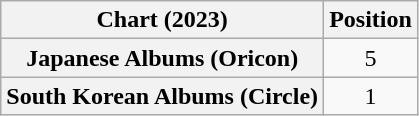<table class="wikitable plainrowheaders sortable" style="text-align:center">
<tr>
<th scope="col">Chart (2023)</th>
<th scope="col">Position</th>
</tr>
<tr>
<th scope="row">Japanese Albums (Oricon)</th>
<td>5</td>
</tr>
<tr>
<th scope="row">South Korean Albums (Circle)</th>
<td>1</td>
</tr>
</table>
